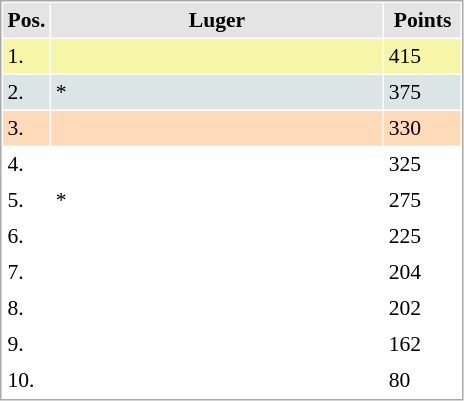<table cellspacing="1" cellpadding="3" style="border:1px solid #aaa; font-size:90%;">
<tr style="background:#e4e4e4;">
<th style="width:10px;">Pos.</th>
<th style="width:215px;">Luger</th>
<th style="width:45px;">Points</th>
</tr>
<tr style="background:#f7f6a8;">
<td>1.</td>
<td align="left"><strong></strong></td>
<td>415</td>
</tr>
<tr style="background:#dce5e5;">
<td>2.</td>
<td align="left">*</td>
<td>375</td>
</tr>
<tr style="background:#ffdab9;">
<td>3.</td>
<td align="left"></td>
<td>330</td>
</tr>
<tr>
<td>4.</td>
<td align="left"></td>
<td>325</td>
</tr>
<tr>
<td>5.</td>
<td align="left">*</td>
<td>275</td>
</tr>
<tr>
<td>6.</td>
<td align="left"></td>
<td>225</td>
</tr>
<tr>
<td>7.</td>
<td align="left"></td>
<td>204</td>
</tr>
<tr>
<td>8.</td>
<td align="left"></td>
<td>202</td>
</tr>
<tr>
<td>9.</td>
<td align="left"></td>
<td>162</td>
</tr>
<tr>
<td>10.</td>
<td align="left"></td>
<td>80</td>
</tr>
</table>
